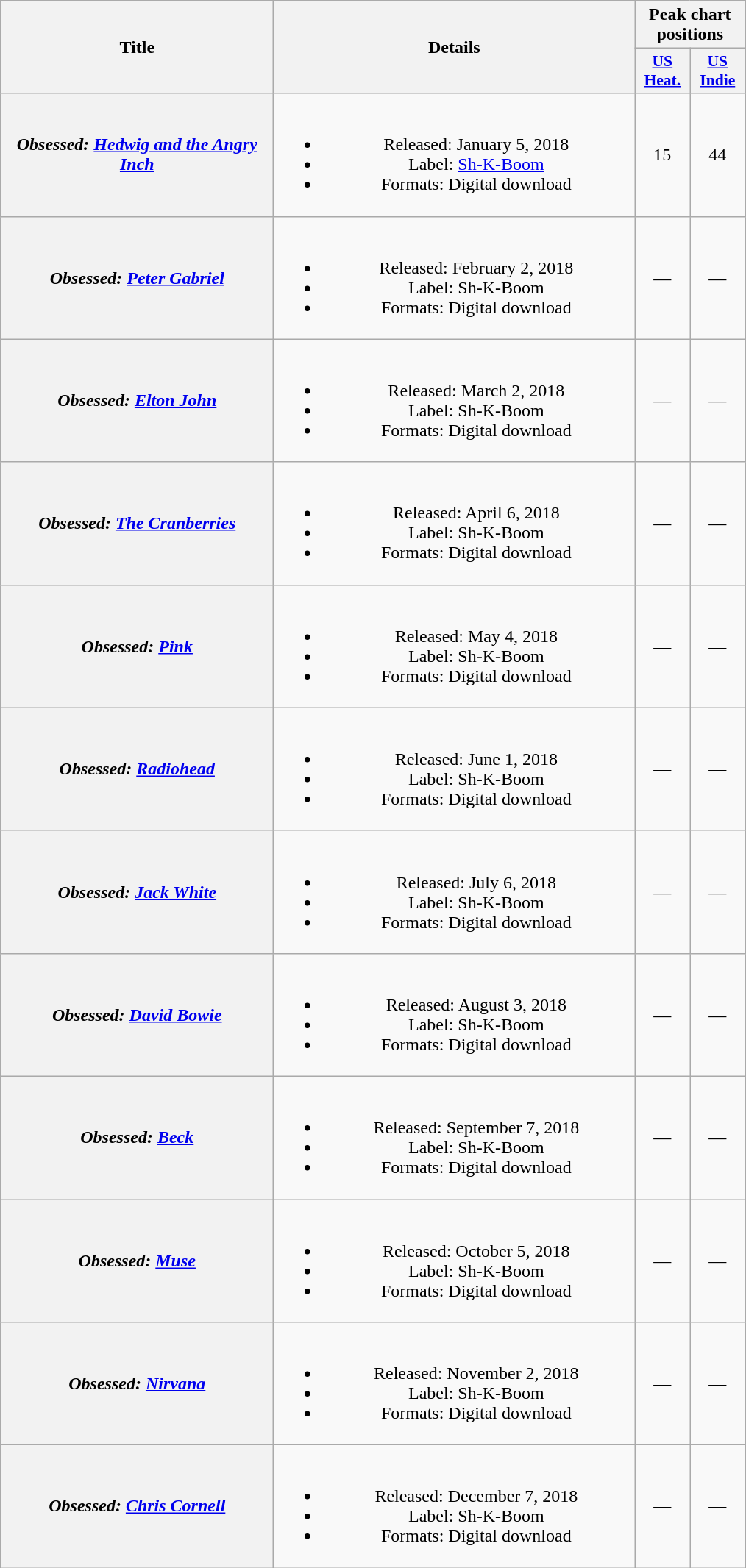<table class="wikitable plainrowheaders" style="text-align:center;" border="1">
<tr>
<th scope="col" rowspan="2" style="width:15em;">Title</th>
<th scope="col" rowspan="2" style="width:20em;">Details</th>
<th scope="col" colspan="2">Peak chart positions</th>
</tr>
<tr>
<th scope="col" style="width:3em;font-size:90%;"><a href='#'>US<br>Heat.</a><br></th>
<th scope="col" style="width:3em;font-size:90%;"><a href='#'>US<br>Indie</a><br></th>
</tr>
<tr>
<th scope="row"><em>Obsessed: <a href='#'>Hedwig and the Angry Inch</a></em></th>
<td><br><ul><li>Released: January 5, 2018</li><li>Label: <a href='#'>Sh-K-Boom</a></li><li>Formats: Digital download</li></ul></td>
<td>15</td>
<td>44</td>
</tr>
<tr>
<th scope="row"><em>Obsessed: <a href='#'>Peter Gabriel</a></em></th>
<td><br><ul><li>Released: February 2, 2018</li><li>Label: Sh-K-Boom</li><li>Formats: Digital download</li></ul></td>
<td>—</td>
<td>—</td>
</tr>
<tr>
<th scope="row"><em>Obsessed: <a href='#'>Elton John</a></em></th>
<td><br><ul><li>Released: March 2, 2018</li><li>Label: Sh-K-Boom</li><li>Formats: Digital download</li></ul></td>
<td>—</td>
<td>—</td>
</tr>
<tr>
<th scope="row"><em>Obsessed: <a href='#'>The Cranberries</a></em></th>
<td><br><ul><li>Released: April 6, 2018</li><li>Label: Sh-K-Boom</li><li>Formats: Digital download</li></ul></td>
<td>—</td>
<td>—</td>
</tr>
<tr>
<th scope="row"><em>Obsessed: <a href='#'>Pink</a></em></th>
<td><br><ul><li>Released: May 4, 2018</li><li>Label: Sh-K-Boom</li><li>Formats: Digital download</li></ul></td>
<td>—</td>
<td>—</td>
</tr>
<tr>
<th scope="row"><em>Obsessed: <a href='#'>Radiohead</a></em></th>
<td><br><ul><li>Released: June 1, 2018</li><li>Label: Sh-K-Boom</li><li>Formats: Digital download</li></ul></td>
<td>—</td>
<td>—</td>
</tr>
<tr>
<th scope="row"><em>Obsessed: <a href='#'>Jack White</a></em></th>
<td><br><ul><li>Released: July 6, 2018</li><li>Label: Sh-K-Boom</li><li>Formats: Digital download</li></ul></td>
<td>—</td>
<td>—</td>
</tr>
<tr>
<th scope="row"><em>Obsessed: <a href='#'>David Bowie</a></em></th>
<td><br><ul><li>Released: August 3, 2018</li><li>Label: Sh-K-Boom</li><li>Formats: Digital download</li></ul></td>
<td>—</td>
<td>—</td>
</tr>
<tr>
<th scope="row"><em>Obsessed: <a href='#'>Beck</a></em></th>
<td><br><ul><li>Released: September 7, 2018</li><li>Label: Sh-K-Boom</li><li>Formats: Digital download</li></ul></td>
<td>—</td>
<td>—</td>
</tr>
<tr>
<th scope="row"><em>Obsessed: <a href='#'>Muse</a></em></th>
<td><br><ul><li>Released: October 5, 2018</li><li>Label: Sh-K-Boom</li><li>Formats: Digital download</li></ul></td>
<td>—</td>
<td>—</td>
</tr>
<tr>
<th scope="row"><em>Obsessed: <a href='#'>Nirvana</a></em></th>
<td><br><ul><li>Released: November 2, 2018</li><li>Label: Sh-K-Boom</li><li>Formats: Digital download</li></ul></td>
<td>—</td>
<td>—</td>
</tr>
<tr>
<th scope="row"><em>Obsessed: <a href='#'>Chris Cornell</a></em></th>
<td><br><ul><li>Released: December 7, 2018</li><li>Label: Sh-K-Boom</li><li>Formats: Digital download</li></ul></td>
<td>—</td>
<td>—</td>
</tr>
</table>
